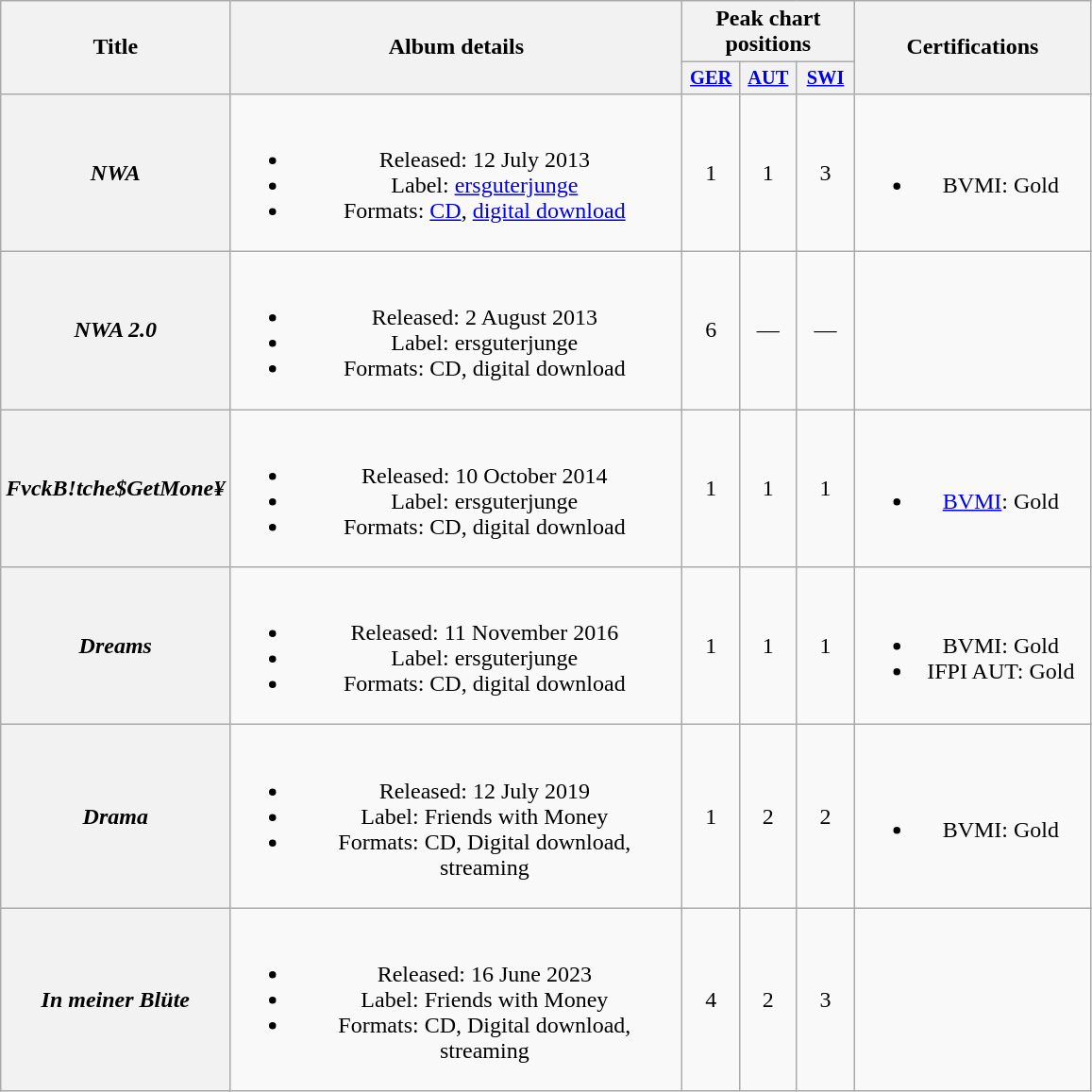<table class="wikitable plainrowheaders" style="text-align:center;">
<tr>
<th scope="col" rowspan="2" style="width:8em;">Title</th>
<th scope="col" rowspan="2" style="width:19.5em;">Album details</th>
<th scope="col" colspan="3">Peak chart positions</th>
<th scope="col" rowspan="2" style="width:10em;">Certifications</th>
</tr>
<tr>
<th style="width:2.5em; font-size:85%"><a href='#'>GER</a><br></th>
<th style="width:2.5em; font-size:85%"><a href='#'>AUT</a><br></th>
<th style="width:2.5em; font-size:85%"><a href='#'>SWI</a><br></th>
</tr>
<tr>
<th scope="row"><em>NWA</em></th>
<td><br><ul><li>Released: 12 July 2013</li><li>Label: <a href='#'>ersguterjunge</a></li><li>Formats: <a href='#'>CD</a>, <a href='#'>digital download</a></li></ul></td>
<td>1</td>
<td>1</td>
<td>3</td>
<td><br><ul><li>BVMI: Gold</li></ul></td>
</tr>
<tr>
<th scope="row"><em>NWA 2.0</em></th>
<td><br><ul><li>Released: 2 August 2013</li><li>Label: ersguterjunge</li><li>Formats: CD, digital download</li></ul></td>
<td>6</td>
<td>—</td>
<td>—</td>
<td></td>
</tr>
<tr>
<th scope="row"><em>FvckB!tche$GetMone¥</em></th>
<td><br><ul><li>Released: 10 October 2014</li><li>Label: ersguterjunge</li><li>Formats: CD, digital download</li></ul></td>
<td>1</td>
<td>1</td>
<td>1</td>
<td><br><ul><li><a href='#'>BVMI</a>: Gold</li></ul></td>
</tr>
<tr>
<th scope="row"><em>Dreams</em></th>
<td><br><ul><li>Released: 11 November 2016</li><li>Label: ersguterjunge</li><li>Formats: CD, digital download</li></ul></td>
<td>1</td>
<td>1</td>
<td>1</td>
<td><br><ul><li>BVMI: Gold</li><li>IFPI AUT: Gold</li></ul></td>
</tr>
<tr>
<th scope="row"><em>Drama</em></th>
<td><br><ul><li>Released: 12 July 2019</li><li>Label: Friends with Money</li><li>Formats: CD, Digital download, streaming</li></ul></td>
<td>1</td>
<td>2</td>
<td>2</td>
<td><br><ul><li>BVMI: Gold</li></ul></td>
</tr>
<tr>
<th scope="row"><em>In meiner Blüte</em></th>
<td><br><ul><li>Released: 16 June 2023</li><li>Label: Friends with Money</li><li>Formats: CD, Digital download, streaming</li></ul></td>
<td>4</td>
<td>2</td>
<td>3</td>
<td></td>
</tr>
</table>
